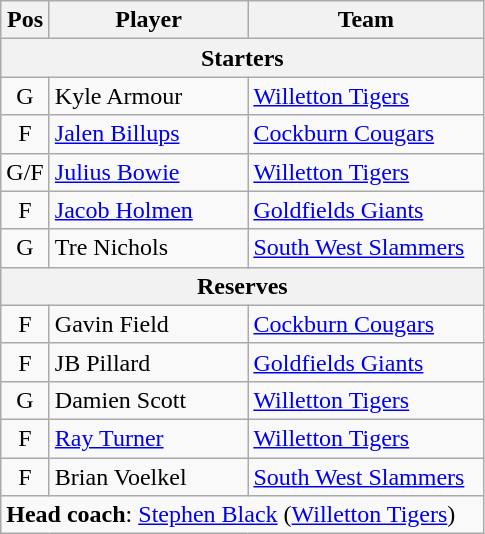<table class="wikitable" style="text-align:center">
<tr>
<th scope="col" width="25px">Pos</th>
<th scope="col" width="125px">Player</th>
<th scope="col" width="150px">Team</th>
</tr>
<tr>
<th scope="col" colspan="3">Starters</th>
</tr>
<tr>
<td>G</td>
<td style="text-align:left">Kyle Armour</td>
<td style="text-align:left"><a href='#'>Willetton Tigers</a></td>
</tr>
<tr>
<td>F</td>
<td style="text-align:left"><a href='#'>Jalen Billups</a></td>
<td style="text-align:left"><a href='#'>Cockburn Cougars</a></td>
</tr>
<tr>
<td>G/F</td>
<td style="text-align:left"><a href='#'>Julius Bowie</a></td>
<td style="text-align:left"><a href='#'>Willetton Tigers</a></td>
</tr>
<tr>
<td>F</td>
<td style="text-align:left"><a href='#'>Jacob Holmen</a></td>
<td style="text-align:left"><a href='#'>Goldfields Giants</a></td>
</tr>
<tr>
<td>G</td>
<td style="text-align:left">Tre Nichols</td>
<td style="text-align:left"><a href='#'>South West Slammers</a></td>
</tr>
<tr>
<th scope="col" colspan="3">Reserves</th>
</tr>
<tr>
<td>F</td>
<td style="text-align:left">Gavin Field</td>
<td style="text-align:left"><a href='#'>Cockburn Cougars</a></td>
</tr>
<tr>
<td>F</td>
<td style="text-align:left">JB Pillard</td>
<td style="text-align:left"><a href='#'>Goldfields Giants</a></td>
</tr>
<tr>
<td>G</td>
<td style="text-align:left">Damien Scott</td>
<td style="text-align:left"><a href='#'>Willetton Tigers</a></td>
</tr>
<tr>
<td>F</td>
<td style="text-align:left"><a href='#'>Ray Turner</a></td>
<td style="text-align:left"><a href='#'>Willetton Tigers</a></td>
</tr>
<tr>
<td>F</td>
<td style="text-align:left">Brian Voelkel</td>
<td style="text-align:left"><a href='#'>South West Slammers</a></td>
</tr>
<tr>
<td style="text-align:left" colspan="3"><strong>Head coach</strong>: <a href='#'>Stephen Black</a> (<a href='#'>Willetton Tigers</a>)</td>
</tr>
</table>
